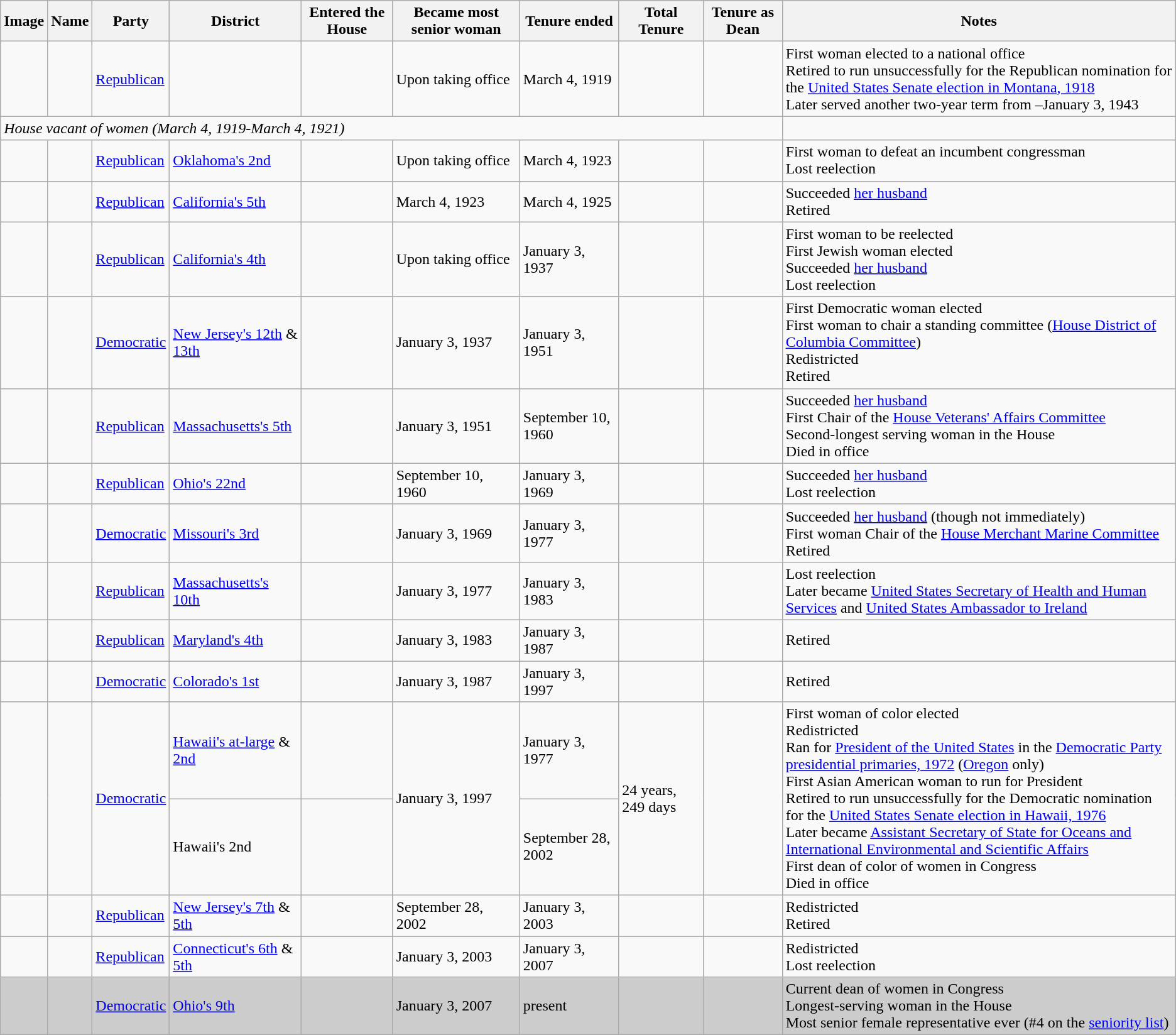<table class="wikitable sortable">
<tr>
<th>Image</th>
<th>Name<br></th>
<th>Party</th>
<th>District</th>
<th>Entered the House</th>
<th>Became most senior woman</th>
<th>Tenure ended</th>
<th>Total Tenure</th>
<th>Tenure as Dean</th>
<th>Notes</th>
</tr>
<tr>
<td></td>
<td><br></td>
<td><a href='#'>Republican</a></td>
<td></td>
<td></td>
<td>Upon taking office</td>
<td>March 4, 1919</td>
<td></td>
<td></td>
<td>First woman elected to a national office<br>Retired to run unsuccessfully for the Republican nomination for the <a href='#'>United States Senate election in Montana, 1918</a><br>Later served another two-year term from  –January 3, 1943</td>
</tr>
<tr>
<td colspan="9"><em>House vacant of women (March 4, 1919-March 4, 1921)</em></td>
</tr>
<tr>
<td></td>
<td><br></td>
<td><a href='#'>Republican</a></td>
<td><a href='#'>Oklahoma's 2nd</a></td>
<td></td>
<td>Upon taking office</td>
<td>March 4, 1923</td>
<td></td>
<td></td>
<td>First woman to defeat an incumbent congressman<br>Lost reelection</td>
</tr>
<tr>
<td></td>
<td><br></td>
<td><a href='#'>Republican</a></td>
<td><a href='#'>California's 5th</a></td>
<td></td>
<td>March 4, 1923</td>
<td>March 4, 1925</td>
<td></td>
<td></td>
<td>Succeeded <a href='#'>her husband</a><br>Retired</td>
</tr>
<tr>
<td></td>
<td><br></td>
<td><a href='#'>Republican</a></td>
<td><a href='#'>California's 4th</a></td>
<td></td>
<td>Upon taking office</td>
<td>January 3, 1937</td>
<td></td>
<td></td>
<td>First woman to be reelected<br>First Jewish woman elected<br>Succeeded <a href='#'>her husband</a><br>Lost reelection</td>
</tr>
<tr>
<td></td>
<td><br></td>
<td><a href='#'>Democratic</a></td>
<td><a href='#'>New Jersey's 12th</a> & <a href='#'>13th</a></td>
<td></td>
<td>January 3, 1937</td>
<td>January 3, 1951</td>
<td></td>
<td></td>
<td>First Democratic woman elected<br>First woman to chair a standing committee (<a href='#'>House District of Columbia Committee</a>)<br>Redistricted<br>Retired</td>
</tr>
<tr>
<td></td>
<td><br></td>
<td><a href='#'>Republican</a></td>
<td><a href='#'>Massachusetts's 5th</a></td>
<td></td>
<td>January 3, 1951</td>
<td>September 10, 1960</td>
<td></td>
<td></td>
<td>Succeeded <a href='#'>her husband</a><br>First Chair of the <a href='#'>House Veterans' Affairs Committee</a><br>Second-longest serving woman in the House<br>Died in office</td>
</tr>
<tr>
<td></td>
<td><br></td>
<td><a href='#'>Republican</a></td>
<td><a href='#'>Ohio's 22nd</a></td>
<td></td>
<td>September 10, 1960</td>
<td>January 3, 1969</td>
<td></td>
<td></td>
<td>Succeeded <a href='#'>her husband</a><br>Lost reelection</td>
</tr>
<tr>
<td></td>
<td><br></td>
<td><a href='#'>Democratic</a></td>
<td><a href='#'>Missouri's 3rd</a></td>
<td></td>
<td>January 3, 1969</td>
<td>January 3, 1977</td>
<td></td>
<td></td>
<td>Succeeded <a href='#'>her husband</a> (though not immediately)<br>First woman Chair of the <a href='#'>House Merchant Marine Committee</a><br>Retired</td>
</tr>
<tr>
<td></td>
<td><br></td>
<td><a href='#'>Republican</a></td>
<td><a href='#'>Massachusetts's 10th</a></td>
<td></td>
<td>January 3, 1977</td>
<td>January 3, 1983</td>
<td></td>
<td></td>
<td>Lost reelection<br>Later became <a href='#'>United States Secretary of Health and Human Services</a> and <a href='#'>United States Ambassador to Ireland</a></td>
</tr>
<tr>
<td></td>
<td><br></td>
<td><a href='#'>Republican</a></td>
<td><a href='#'>Maryland's 4th</a></td>
<td></td>
<td>January 3, 1983</td>
<td>January 3, 1987</td>
<td></td>
<td></td>
<td>Retired</td>
</tr>
<tr>
<td></td>
<td><br></td>
<td><a href='#'>Democratic</a></td>
<td><a href='#'>Colorado's 1st</a></td>
<td></td>
<td>January 3, 1987</td>
<td>January 3, 1997</td>
<td></td>
<td></td>
<td>Retired</td>
</tr>
<tr>
<td rowspan=2></td>
<td rowspan=2><br></td>
<td rowspan=2 ><a href='#'>Democratic</a></td>
<td><a href='#'>Hawaii's at-large</a> & <a href='#'>2nd</a></td>
<td></td>
<td rowspan=2>January 3, 1997</td>
<td>January 3, 1977</td>
<td rowspan=2>24 years, 249 days</td>
<td rowspan=2></td>
<td rowspan=2>First woman of color elected<br>Redistricted<br>Ran for <a href='#'>President of the United States</a> in the <a href='#'>Democratic Party presidential primaries, 1972</a> (<a href='#'>Oregon</a> only)<br>First Asian American woman to run for President<br>Retired to run unsuccessfully for the Democratic nomination for the <a href='#'>United States Senate election in Hawaii, 1976</a><br>Later became <a href='#'>Assistant Secretary of State for Oceans and International Environmental and Scientific Affairs</a><br>First dean of color of women in Congress<br>Died in office</td>
</tr>
<tr>
<td>Hawaii's 2nd</td>
<td></td>
<td>September 28, 2002</td>
</tr>
<tr>
<td></td>
<td><br></td>
<td><a href='#'>Republican</a></td>
<td><a href='#'>New Jersey's 7th</a> & <a href='#'>5th</a></td>
<td></td>
<td>September 28, 2002</td>
<td>January 3, 2003</td>
<td></td>
<td></td>
<td>Redistricted<br>Retired</td>
</tr>
<tr>
<td></td>
<td><br></td>
<td><a href='#'>Republican</a></td>
<td><a href='#'>Connecticut's 6th</a> & <a href='#'>5th</a></td>
<td></td>
<td>January 3, 2003</td>
<td>January 3, 2007</td>
<td></td>
<td></td>
<td>Redistricted<br>Lost reelection</td>
</tr>
<tr style="background:#ccc;">
<td></td>
<td><br></td>
<td><a href='#'>Democratic</a></td>
<td><a href='#'>Ohio's 9th</a></td>
<td></td>
<td>January 3, 2007</td>
<td>present</td>
<td></td>
<td></td>
<td>Current dean of women in Congress<br>Longest-serving woman in the House<br>Most senior female representative ever (#4 on the <a href='#'>seniority list</a>)</td>
</tr>
</table>
